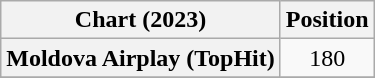<table class="wikitable plainrowheaders" style="text-align:center">
<tr>
<th scope="col">Chart (2023)</th>
<th scope="col">Position</th>
</tr>
<tr>
<th scope="row">Moldova Airplay (TopHit)</th>
<td>180</td>
</tr>
<tr>
</tr>
</table>
